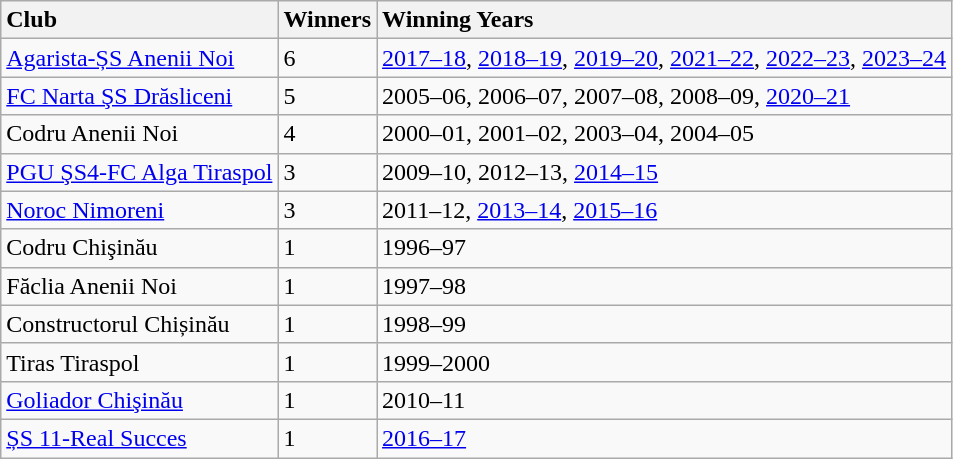<table class=wikitable>
<tr>
<th style="text-align:left">Club</th>
<th style="text-align:left">Winners</th>
<th style="text-align:left">Winning Years</th>
</tr>
<tr>
<td><a href='#'>Agarista-ȘS Anenii Noi</a></td>
<td>6</td>
<td><a href='#'>2017–18</a>, <a href='#'>2018–19</a>, <a href='#'>2019–20</a>, <a href='#'>2021–22</a>, <a href='#'>2022–23</a>, <a href='#'>2023–24</a></td>
</tr>
<tr>
<td><a href='#'>FC Narta ŞS Drăsliceni</a></td>
<td>5</td>
<td>2005–06, 2006–07, 2007–08, 2008–09, <a href='#'>2020–21</a></td>
</tr>
<tr>
<td>Codru Anenii Noi</td>
<td>4</td>
<td>2000–01, 2001–02, 2003–04, 2004–05</td>
</tr>
<tr>
<td><a href='#'>PGU ŞS4-FC Alga Tiraspol</a></td>
<td>3</td>
<td>2009–10, 2012–13, <a href='#'>2014–15</a></td>
</tr>
<tr>
<td><a href='#'>Noroc Nimoreni</a></td>
<td>3</td>
<td>2011–12, <a href='#'>2013–14</a>, <a href='#'>2015–16</a></td>
</tr>
<tr>
<td>Codru Chişinău</td>
<td>1</td>
<td>1996–97</td>
</tr>
<tr>
<td>Făclia Anenii Noi</td>
<td>1</td>
<td>1997–98</td>
</tr>
<tr>
<td>Constructorul Chișinău</td>
<td>1</td>
<td>1998–99</td>
</tr>
<tr>
<td>Tiras Tiraspol</td>
<td>1</td>
<td>1999–2000</td>
</tr>
<tr>
<td><a href='#'>Goliador Chişinău</a></td>
<td>1</td>
<td>2010–11</td>
</tr>
<tr>
<td><a href='#'>ȘS 11-Real Succes</a></td>
<td>1</td>
<td><a href='#'>2016–17</a></td>
</tr>
</table>
